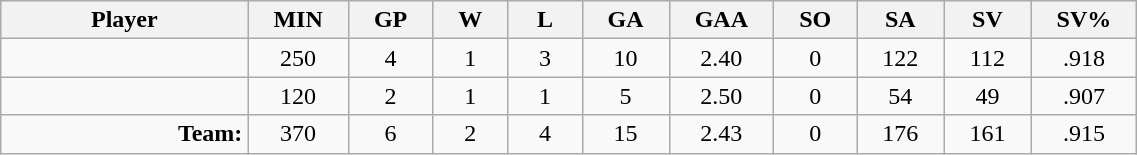<table class="wikitable sortable" width="60%">
<tr>
<th bgcolor="#DDDDFF" width="10%">Player</th>
<th width="3%" bgcolor="#DDDDFF" title="Minutes played">MIN</th>
<th width="3%" bgcolor="#DDDDFF" title="Games played in">GP</th>
<th width="3%" bgcolor="#DDDDFF" title="Wins">W</th>
<th width="3%" bgcolor="#DDDDFF"title="Losses">L</th>
<th width="3%" bgcolor="#DDDDFF" title="Goals against">GA</th>
<th width="3%" bgcolor="#DDDDFF" title="Goals against average">GAA</th>
<th width="3%" bgcolor="#DDDDFF" title="Shut-outs">SO</th>
<th width="3%" bgcolor="#DDDDFF" title="Shots against">SA</th>
<th width="3%" bgcolor="#DDDDFF" title="Shots saved">SV</th>
<th width="3%" bgcolor="#DDDDFF" title="Save percentage">SV%</th>
</tr>
<tr align="center">
<td align="right"></td>
<td>250</td>
<td>4</td>
<td>1</td>
<td>3</td>
<td>10</td>
<td>2.40</td>
<td>0</td>
<td>122</td>
<td>112</td>
<td>.918</td>
</tr>
<tr align="center">
<td align="right"></td>
<td>120</td>
<td>2</td>
<td>1</td>
<td>1</td>
<td>5</td>
<td>2.50</td>
<td>0</td>
<td>54</td>
<td>49</td>
<td>.907</td>
</tr>
<tr align="center">
<td align="right"><strong>Team:</strong></td>
<td>370</td>
<td>6</td>
<td>2</td>
<td>4</td>
<td>15</td>
<td>2.43</td>
<td>0</td>
<td>176</td>
<td>161</td>
<td>.915</td>
</tr>
</table>
